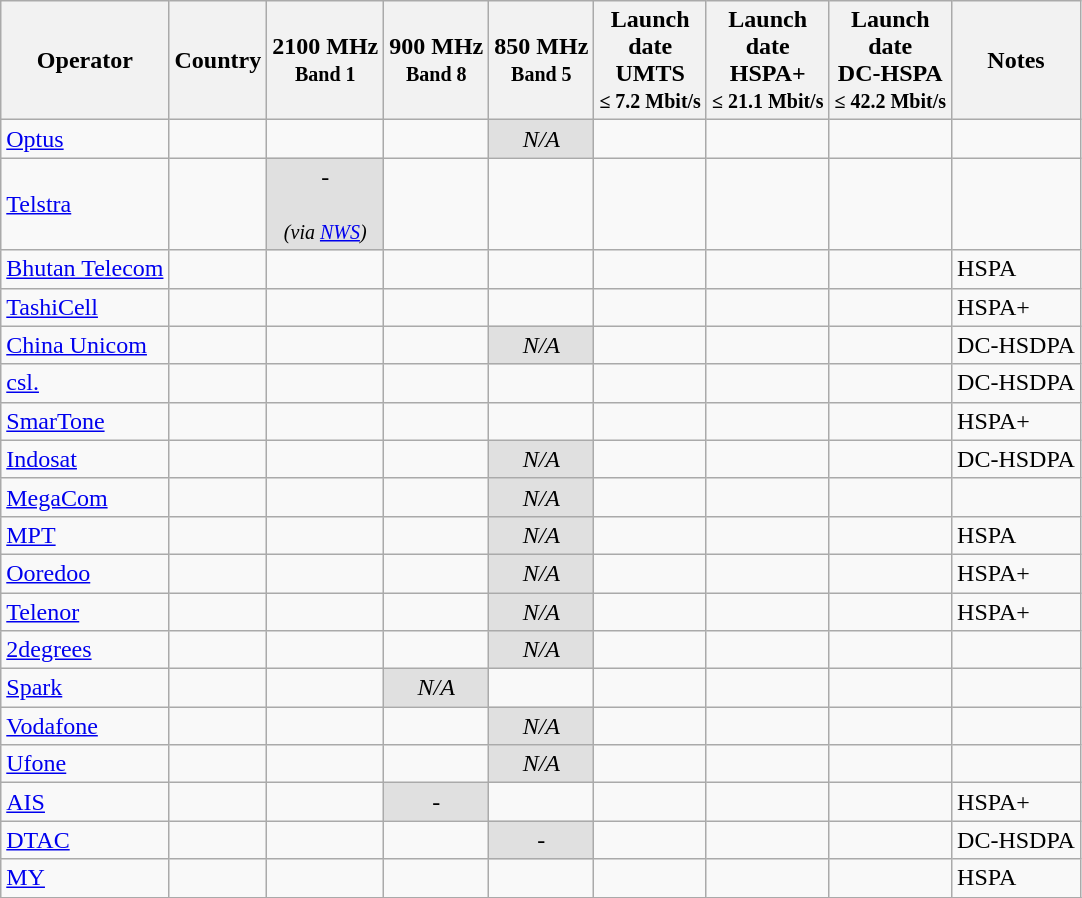<table class="wikitable sortable, centering">
<tr>
<th>Operator</th>
<th>Country</th>
<th>2100 MHz<br><small>Band 1</small></th>
<th>900 MHz<br><small>Band 8</small></th>
<th>850 MHz<br><small>Band 5</small></th>
<th>Launch<br>date<br>UMTS<br><small>≤ 7.2 Mbit/s</small></th>
<th>Launch<br>date<br>HSPA+<br><small>≤ 21.1 Mbit/s</small></th>
<th>Launch<br>date<br>DC-HSPA<br><small>≤ 42.2 Mbit/s</small></th>
<th>Notes</th>
</tr>
<tr>
<td><a href='#'>Optus</a></td>
<td></td>
<td></td>
<td></td>
<td style="background: #e0e0e0; text-align: center;"><em>N/A</em></td>
<td></td>
<td></td>
<td></td>
<td></td>
</tr>
<tr>
<td><a href='#'>Telstra</a></td>
<td></td>
<td style="background: #e0e0e0; text-align: center;"><em> -<br><br><small>(via <a href='#'>NWS</a>)</small></em></td>
<td></td>
<td></td>
<td></td>
<td></td>
<td></td>
<td><br></td>
</tr>
<tr>
<td><a href='#'>Bhutan Telecom</a></td>
<td></td>
<td></td>
<td></td>
<td></td>
<td></td>
<td></td>
<td></td>
<td>HSPA </td>
</tr>
<tr>
<td><a href='#'>TashiCell</a></td>
<td></td>
<td></td>
<td></td>
<td></td>
<td></td>
<td></td>
<td></td>
<td>HSPA+ </td>
</tr>
<tr>
<td><a href='#'>China Unicom</a></td>
<td></td>
<td></td>
<td></td>
<td style="background: #e0e0e0; text-align: center;"><em>N/A</em></td>
<td></td>
<td></td>
<td></td>
<td>DC-HSDPA </td>
</tr>
<tr>
<td><a href='#'>csl.</a></td>
<td></td>
<td></td>
<td></td>
<td></td>
<td></td>
<td></td>
<td></td>
<td>DC-HSDPA </td>
</tr>
<tr>
<td><a href='#'>SmarTone</a></td>
<td></td>
<td></td>
<td></td>
<td></td>
<td></td>
<td><br></td>
<td></td>
<td>HSPA+ </td>
</tr>
<tr>
<td><a href='#'>Indosat</a></td>
<td></td>
<td></td>
<td></td>
<td style="background: #e0e0e0; text-align: center;"><em>N/A</em></td>
<td></td>
<td></td>
<td></td>
<td>DC-HSDPA </td>
</tr>
<tr>
<td><a href='#'>MegaCom</a></td>
<td></td>
<td></td>
<td></td>
<td style="background: #e0e0e0; text-align: center;"><em>N/A</em></td>
<td></td>
<td></td>
<td></td>
<td></td>
</tr>
<tr>
<td><a href='#'>MPT</a></td>
<td></td>
<td></td>
<td></td>
<td style="background: #e0e0e0; text-align: center;"><em>N/A</em></td>
<td></td>
<td></td>
<td></td>
<td>HSPA </td>
</tr>
<tr>
<td><a href='#'>Ooredoo</a></td>
<td></td>
<td></td>
<td></td>
<td style="background: #e0e0e0; text-align: center;"><em>N/A</em></td>
<td></td>
<td></td>
<td></td>
<td>HSPA+ </td>
</tr>
<tr>
<td><a href='#'>Telenor</a></td>
<td></td>
<td></td>
<td></td>
<td style="background: #e0e0e0; text-align: center;"><em>N/A</em></td>
<td></td>
<td></td>
<td></td>
<td>HSPA+ </td>
</tr>
<tr>
<td><a href='#'>2degrees</a></td>
<td></td>
<td></td>
<td></td>
<td style="background: #e0e0e0; text-align: center;"><em>N/A</em></td>
<td></td>
<td></td>
<td></td>
<td></td>
</tr>
<tr>
<td><a href='#'>Spark</a></td>
<td></td>
<td></td>
<td style="background: #e0e0e0; text-align: center;"><em>N/A</em></td>
<td></td>
<td></td>
<td></td>
<td></td>
<td><br></td>
</tr>
<tr>
<td><a href='#'>Vodafone</a></td>
<td></td>
<td></td>
<td></td>
<td style="background: #e0e0e0; text-align: center;"><em>N/A</em></td>
<td></td>
<td></td>
<td></td>
<td></td>
</tr>
<tr>
<td><a href='#'>Ufone</a></td>
<td></td>
<td></td>
<td></td>
<td style="background: #e0e0e0; text-align: center;"><em>N/A</em></td>
<td></td>
<td></td>
<td></td>
<td></td>
</tr>
<tr>
<td><a href='#'>AIS</a></td>
<td></td>
<td></td>
<td style="background: #e0e0e0; text-align: center;"><em> -<br></em></td>
<td></td>
<td></td>
<td></td>
<td></td>
<td>HSPA+ </td>
</tr>
<tr>
<td><a href='#'>DTAC</a></td>
<td></td>
<td></td>
<td></td>
<td style="background: #e0e0e0; text-align: center;"><em> -<br></em></td>
<td></td>
<td></td>
<td></td>
<td>DC-HSDPA </td>
</tr>
<tr>
<td><a href='#'>MY</a></td>
<td></td>
<td></td>
<td></td>
<td></td>
<td></td>
<td></td>
<td></td>
<td>HSPA </td>
</tr>
<tr>
</tr>
</table>
